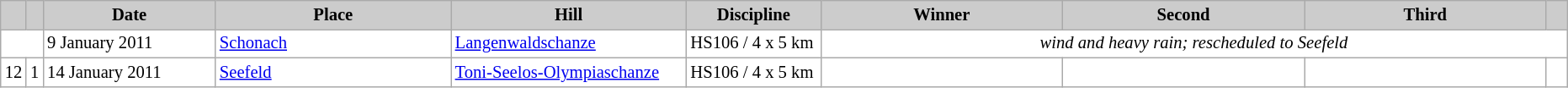<table class="wikitable plainrowheaders" style="background:#fff; font-size:86%; line-height:16px; border:grey solid 1px; border-collapse:collapse;">
<tr style="background:#ccc; text-align:center;">
<th scope="col" style="background:#ccc; width=20 px;"></th>
<th scope="col" style="background:#ccc; width=30 px;"></th>
<th scope="col" style="background:#ccc; width:130px;">Date</th>
<th scope="col" style="background:#ccc; width:180px;">Place</th>
<th scope="col" style="background:#ccc; width:180px;">Hill</th>
<th scope="col" style="background:#ccc; width:100px;">Discipline</th>
<th scope="col" style="background:#ccc; width:185px;">Winner</th>
<th scope="col" style="background:#ccc; width:185px;">Second</th>
<th scope="col" style="background:#ccc; width:185px;">Third</th>
<th scope="col" style="background:#ccc; width:10px;"></th>
</tr>
<tr>
<td colspan=2></td>
<td>9 January 2011</td>
<td> <a href='#'>Schonach</a></td>
<td><a href='#'>Langenwaldschanze</a></td>
<td>HS106 / 4 x 5 km</td>
<td colspan=4 align=center><em>wind and heavy rain; rescheduled to Seefeld</em></td>
</tr>
<tr>
<td align=center>12</td>
<td align=center>1</td>
<td>14 January 2011</td>
<td> <a href='#'>Seefeld</a></td>
<td><a href='#'>Toni-Seelos-Olympiaschanze</a></td>
<td>HS106 / 4 x 5 km</td>
<td></td>
<td></td>
<td></td>
<td></td>
</tr>
</table>
